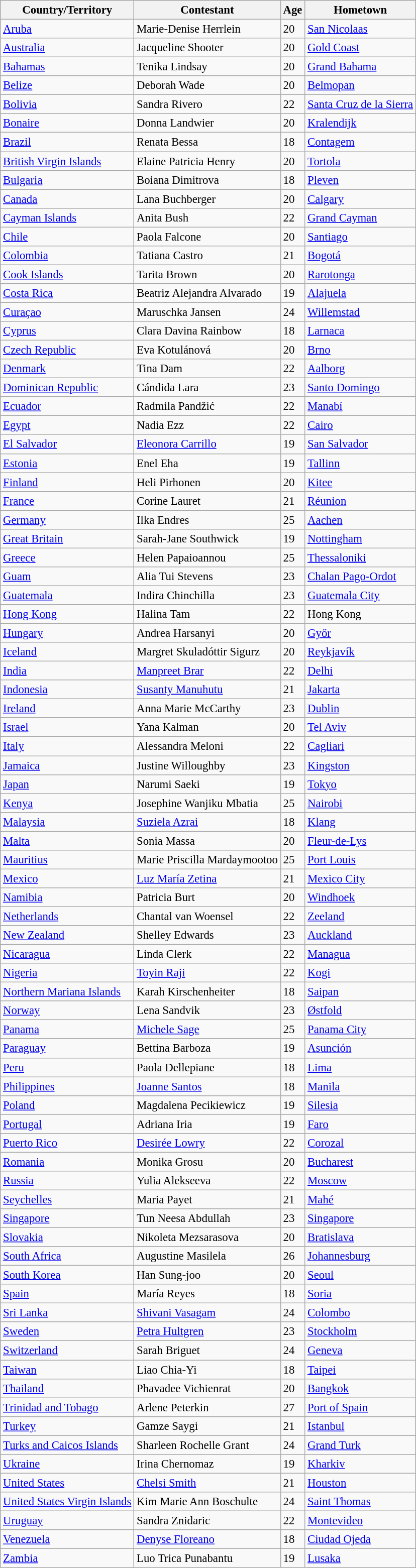<table class="wikitable sortable" style="font-size: 95%;">
<tr>
<th>Country/Territory</th>
<th>Contestant</th>
<th>Age</th>
<th>Hometown</th>
</tr>
<tr>
<td> <a href='#'>Aruba</a></td>
<td>Marie-Denise Herrlein</td>
<td>20</td>
<td><a href='#'>San Nicolaas</a></td>
</tr>
<tr>
<td> <a href='#'>Australia</a></td>
<td>Jacqueline Shooter</td>
<td>20</td>
<td><a href='#'>Gold Coast</a></td>
</tr>
<tr>
<td> <a href='#'>Bahamas</a></td>
<td>Tenika Lindsay</td>
<td>20</td>
<td><a href='#'>Grand Bahama</a></td>
</tr>
<tr>
<td> <a href='#'>Belize</a></td>
<td>Deborah Wade</td>
<td>20</td>
<td><a href='#'>Belmopan</a></td>
</tr>
<tr>
<td> <a href='#'>Bolivia</a></td>
<td>Sandra Rivero</td>
<td>22</td>
<td><a href='#'>Santa Cruz de la Sierra</a></td>
</tr>
<tr>
<td> <a href='#'>Bonaire</a></td>
<td>Donna Landwier</td>
<td>20</td>
<td><a href='#'>Kralendijk</a></td>
</tr>
<tr>
<td> <a href='#'>Brazil</a></td>
<td>Renata Bessa</td>
<td>18</td>
<td><a href='#'>Contagem</a></td>
</tr>
<tr>
<td> <a href='#'>British Virgin Islands</a></td>
<td>Elaine Patricia Henry</td>
<td>20</td>
<td><a href='#'>Tortola</a></td>
</tr>
<tr>
<td> <a href='#'>Bulgaria</a></td>
<td>Boiana Dimitrova</td>
<td>18</td>
<td><a href='#'>Pleven</a></td>
</tr>
<tr>
<td> <a href='#'>Canada</a></td>
<td>Lana Buchberger</td>
<td>20</td>
<td><a href='#'>Calgary</a></td>
</tr>
<tr>
<td> <a href='#'>Cayman Islands</a></td>
<td>Anita Bush</td>
<td>22</td>
<td><a href='#'>Grand Cayman</a></td>
</tr>
<tr>
<td> <a href='#'>Chile</a></td>
<td>Paola Falcone</td>
<td>20</td>
<td><a href='#'>Santiago</a></td>
</tr>
<tr>
<td> <a href='#'>Colombia</a></td>
<td>Tatiana Castro</td>
<td>21</td>
<td><a href='#'>Bogotá</a></td>
</tr>
<tr>
<td> <a href='#'>Cook Islands</a></td>
<td>Tarita Brown</td>
<td>20</td>
<td><a href='#'>Rarotonga</a></td>
</tr>
<tr>
<td> <a href='#'>Costa Rica</a></td>
<td>Beatriz Alejandra Alvarado</td>
<td>19</td>
<td><a href='#'>Alajuela</a></td>
</tr>
<tr>
<td> <a href='#'>Curaçao</a></td>
<td>Maruschka Jansen</td>
<td>24</td>
<td><a href='#'>Willemstad</a></td>
</tr>
<tr>
<td> <a href='#'>Cyprus</a></td>
<td>Clara Davina Rainbow</td>
<td>18</td>
<td><a href='#'>Larnaca</a></td>
</tr>
<tr>
<td> <a href='#'>Czech Republic</a></td>
<td>Eva Kotulánová</td>
<td>20</td>
<td><a href='#'>Brno</a></td>
</tr>
<tr>
<td> <a href='#'>Denmark</a></td>
<td>Tina Dam</td>
<td>22</td>
<td><a href='#'>Aalborg</a></td>
</tr>
<tr>
<td> <a href='#'>Dominican Republic</a></td>
<td>Cándida Lara</td>
<td>23</td>
<td><a href='#'>Santo Domingo</a></td>
</tr>
<tr>
<td> <a href='#'>Ecuador</a></td>
<td>Radmila Pandžić</td>
<td>22</td>
<td><a href='#'>Manabí</a></td>
</tr>
<tr>
<td> <a href='#'>Egypt</a></td>
<td>Nadia Ezz</td>
<td>22</td>
<td><a href='#'>Cairo</a></td>
</tr>
<tr>
<td> <a href='#'>El Salvador</a></td>
<td><a href='#'>Eleonora Carrillo</a></td>
<td>19</td>
<td><a href='#'>San Salvador</a></td>
</tr>
<tr>
<td> <a href='#'>Estonia</a></td>
<td>Enel Eha</td>
<td>19</td>
<td><a href='#'>Tallinn</a></td>
</tr>
<tr>
<td> <a href='#'>Finland</a></td>
<td>Heli Pirhonen</td>
<td>20</td>
<td><a href='#'>Kitee</a></td>
</tr>
<tr>
<td> <a href='#'>France</a></td>
<td>Corine Lauret</td>
<td>21</td>
<td><a href='#'>Réunion</a></td>
</tr>
<tr>
<td> <a href='#'>Germany</a></td>
<td>Ilka Endres</td>
<td>25</td>
<td><a href='#'>Aachen</a></td>
</tr>
<tr>
<td> <a href='#'>Great Britain</a></td>
<td>Sarah-Jane Southwick</td>
<td>19</td>
<td><a href='#'>Nottingham</a></td>
</tr>
<tr>
<td> <a href='#'>Greece</a></td>
<td>Helen Papaioannou</td>
<td>25</td>
<td><a href='#'>Thessaloniki</a></td>
</tr>
<tr>
<td> <a href='#'>Guam</a></td>
<td>Alia Tui Stevens</td>
<td>23</td>
<td><a href='#'>Chalan Pago-Ordot</a></td>
</tr>
<tr>
<td> <a href='#'>Guatemala</a></td>
<td>Indira Chinchilla</td>
<td>23</td>
<td><a href='#'>Guatemala City</a></td>
</tr>
<tr>
<td> <a href='#'>Hong Kong</a></td>
<td>Halina Tam</td>
<td>22</td>
<td>Hong Kong</td>
</tr>
<tr>
<td> <a href='#'>Hungary</a></td>
<td>Andrea Harsanyi</td>
<td>20</td>
<td><a href='#'>Győr</a></td>
</tr>
<tr>
<td> <a href='#'>Iceland</a></td>
<td>Margret Skuladóttir Sigurz</td>
<td>20</td>
<td><a href='#'>Reykjavík</a></td>
</tr>
<tr>
<td> <a href='#'>India</a></td>
<td><a href='#'>Manpreet Brar</a></td>
<td>22</td>
<td><a href='#'>Delhi</a></td>
</tr>
<tr>
<td> <a href='#'>Indonesia</a></td>
<td><a href='#'>Susanty Manuhutu</a></td>
<td>21</td>
<td><a href='#'>Jakarta</a></td>
</tr>
<tr>
<td> <a href='#'>Ireland</a></td>
<td>Anna Marie McCarthy</td>
<td>23</td>
<td><a href='#'>Dublin</a></td>
</tr>
<tr>
<td> <a href='#'>Israel</a></td>
<td>Yana Kalman</td>
<td>20</td>
<td><a href='#'>Tel Aviv</a></td>
</tr>
<tr>
<td> <a href='#'>Italy</a></td>
<td>Alessandra Meloni</td>
<td>22</td>
<td><a href='#'>Cagliari</a></td>
</tr>
<tr>
<td> <a href='#'>Jamaica</a></td>
<td>Justine Willoughby</td>
<td>23</td>
<td><a href='#'>Kingston</a></td>
</tr>
<tr>
<td> <a href='#'>Japan</a></td>
<td>Narumi Saeki</td>
<td>19</td>
<td><a href='#'>Tokyo</a></td>
</tr>
<tr>
<td> <a href='#'>Kenya</a></td>
<td>Josephine Wanjiku Mbatia</td>
<td>25</td>
<td><a href='#'>Nairobi</a></td>
</tr>
<tr>
<td> <a href='#'>Malaysia</a></td>
<td><a href='#'>Suziela Azrai</a></td>
<td>18</td>
<td><a href='#'>Klang</a></td>
</tr>
<tr>
<td> <a href='#'>Malta</a></td>
<td>Sonia Massa</td>
<td>20</td>
<td><a href='#'>Fleur-de-Lys</a></td>
</tr>
<tr>
<td> <a href='#'>Mauritius</a></td>
<td>Marie Priscilla Mardaymootoo</td>
<td>25</td>
<td><a href='#'>Port Louis</a></td>
</tr>
<tr>
<td> <a href='#'>Mexico</a></td>
<td><a href='#'>Luz María Zetina</a></td>
<td>21</td>
<td><a href='#'>Mexico City</a></td>
</tr>
<tr>
<td> <a href='#'>Namibia</a></td>
<td>Patricia Burt</td>
<td>20</td>
<td><a href='#'>Windhoek</a></td>
</tr>
<tr>
<td> <a href='#'>Netherlands</a></td>
<td>Chantal van Woensel</td>
<td>22</td>
<td><a href='#'>Zeeland</a></td>
</tr>
<tr>
<td> <a href='#'>New Zealand</a></td>
<td>Shelley Edwards</td>
<td>23</td>
<td><a href='#'>Auckland</a></td>
</tr>
<tr>
<td> <a href='#'>Nicaragua</a></td>
<td>Linda Clerk</td>
<td>22</td>
<td><a href='#'>Managua</a></td>
</tr>
<tr>
<td> <a href='#'>Nigeria</a></td>
<td><a href='#'>Toyin Raji</a></td>
<td>22</td>
<td><a href='#'>Kogi</a></td>
</tr>
<tr>
<td> <a href='#'>Northern Mariana Islands</a></td>
<td>Karah Kirschenheiter</td>
<td>18</td>
<td><a href='#'>Saipan</a></td>
</tr>
<tr>
<td> <a href='#'>Norway</a></td>
<td>Lena Sandvik</td>
<td>23</td>
<td><a href='#'>Østfold</a></td>
</tr>
<tr>
<td> <a href='#'>Panama</a></td>
<td><a href='#'>Michele Sage</a></td>
<td>25</td>
<td><a href='#'>Panama City</a></td>
</tr>
<tr>
<td> <a href='#'>Paraguay</a></td>
<td>Bettina Barboza</td>
<td>19</td>
<td><a href='#'>Asunción</a></td>
</tr>
<tr>
<td> <a href='#'>Peru</a></td>
<td>Paola Dellepiane</td>
<td>18</td>
<td><a href='#'>Lima</a></td>
</tr>
<tr>
<td> <a href='#'>Philippines</a></td>
<td><a href='#'>Joanne Santos</a></td>
<td>18</td>
<td><a href='#'>Manila</a></td>
</tr>
<tr>
<td> <a href='#'>Poland</a></td>
<td>Magdalena Pecikiewicz</td>
<td>19</td>
<td><a href='#'>Silesia</a></td>
</tr>
<tr>
<td> <a href='#'>Portugal</a></td>
<td>Adriana Iria</td>
<td>19</td>
<td><a href='#'>Faro</a></td>
</tr>
<tr>
<td> <a href='#'>Puerto Rico</a></td>
<td><a href='#'>Desirée Lowry</a></td>
<td>22</td>
<td><a href='#'>Corozal</a></td>
</tr>
<tr>
<td> <a href='#'>Romania</a></td>
<td>Monika Grosu</td>
<td>20</td>
<td><a href='#'>Bucharest</a></td>
</tr>
<tr>
<td> <a href='#'>Russia</a></td>
<td>Yulia Alekseeva</td>
<td>22</td>
<td><a href='#'>Moscow</a></td>
</tr>
<tr>
<td> <a href='#'>Seychelles</a></td>
<td>Maria Payet</td>
<td>21</td>
<td><a href='#'>Mahé</a></td>
</tr>
<tr>
<td> <a href='#'>Singapore</a></td>
<td>Tun Neesa Abdullah</td>
<td>23</td>
<td><a href='#'>Singapore</a></td>
</tr>
<tr>
<td> <a href='#'>Slovakia</a></td>
<td>Nikoleta Mezsarasova</td>
<td>20</td>
<td><a href='#'>Bratislava</a></td>
</tr>
<tr>
<td> <a href='#'>South Africa</a></td>
<td>Augustine Masilela</td>
<td>26</td>
<td><a href='#'>Johannesburg</a></td>
</tr>
<tr>
<td> <a href='#'>South Korea</a></td>
<td>Han Sung-joo</td>
<td>20</td>
<td><a href='#'>Seoul</a></td>
</tr>
<tr>
<td> <a href='#'>Spain</a></td>
<td>María Reyes</td>
<td>18</td>
<td><a href='#'>Soria</a></td>
</tr>
<tr>
<td> <a href='#'>Sri Lanka</a></td>
<td><a href='#'>Shivani Vasagam</a></td>
<td>24</td>
<td><a href='#'>Colombo</a></td>
</tr>
<tr>
<td> <a href='#'>Sweden</a></td>
<td><a href='#'>Petra Hultgren</a></td>
<td>23</td>
<td><a href='#'>Stockholm</a></td>
</tr>
<tr>
<td> <a href='#'>Switzerland</a></td>
<td>Sarah Briguet</td>
<td>24</td>
<td><a href='#'>Geneva</a></td>
</tr>
<tr>
<td> <a href='#'>Taiwan</a></td>
<td>Liao Chia-Yi</td>
<td>18</td>
<td><a href='#'>Taipei</a></td>
</tr>
<tr>
<td> <a href='#'>Thailand</a></td>
<td>Phavadee Vichienrat</td>
<td>20</td>
<td><a href='#'>Bangkok</a></td>
</tr>
<tr>
<td> <a href='#'>Trinidad and Tobago</a></td>
<td>Arlene Peterkin</td>
<td>27</td>
<td><a href='#'>Port of Spain</a></td>
</tr>
<tr>
<td> <a href='#'>Turkey</a></td>
<td>Gamze Saygi</td>
<td>21</td>
<td><a href='#'>Istanbul</a></td>
</tr>
<tr>
<td> <a href='#'>Turks and Caicos Islands</a></td>
<td>Sharleen Rochelle Grant</td>
<td>24</td>
<td><a href='#'>Grand Turk</a></td>
</tr>
<tr>
<td> <a href='#'>Ukraine</a></td>
<td>Irina Chernomaz</td>
<td>19</td>
<td><a href='#'>Kharkiv</a></td>
</tr>
<tr>
<td> <a href='#'>United States</a></td>
<td><a href='#'>Chelsi Smith</a></td>
<td>21</td>
<td><a href='#'>Houston</a></td>
</tr>
<tr>
<td> <a href='#'>United States Virgin Islands</a></td>
<td>Kim Marie Ann Boschulte</td>
<td>24</td>
<td><a href='#'>Saint Thomas</a></td>
</tr>
<tr>
<td> <a href='#'>Uruguay</a></td>
<td>Sandra Znidaric</td>
<td>22</td>
<td><a href='#'>Montevideo</a></td>
</tr>
<tr>
<td> <a href='#'>Venezuela</a></td>
<td><a href='#'>Denyse Floreano</a></td>
<td>18</td>
<td><a href='#'>Ciudad Ojeda</a></td>
</tr>
<tr>
<td> <a href='#'>Zambia</a></td>
<td>Luo Trica Punabantu</td>
<td>19</td>
<td><a href='#'>Lusaka</a></td>
</tr>
</table>
